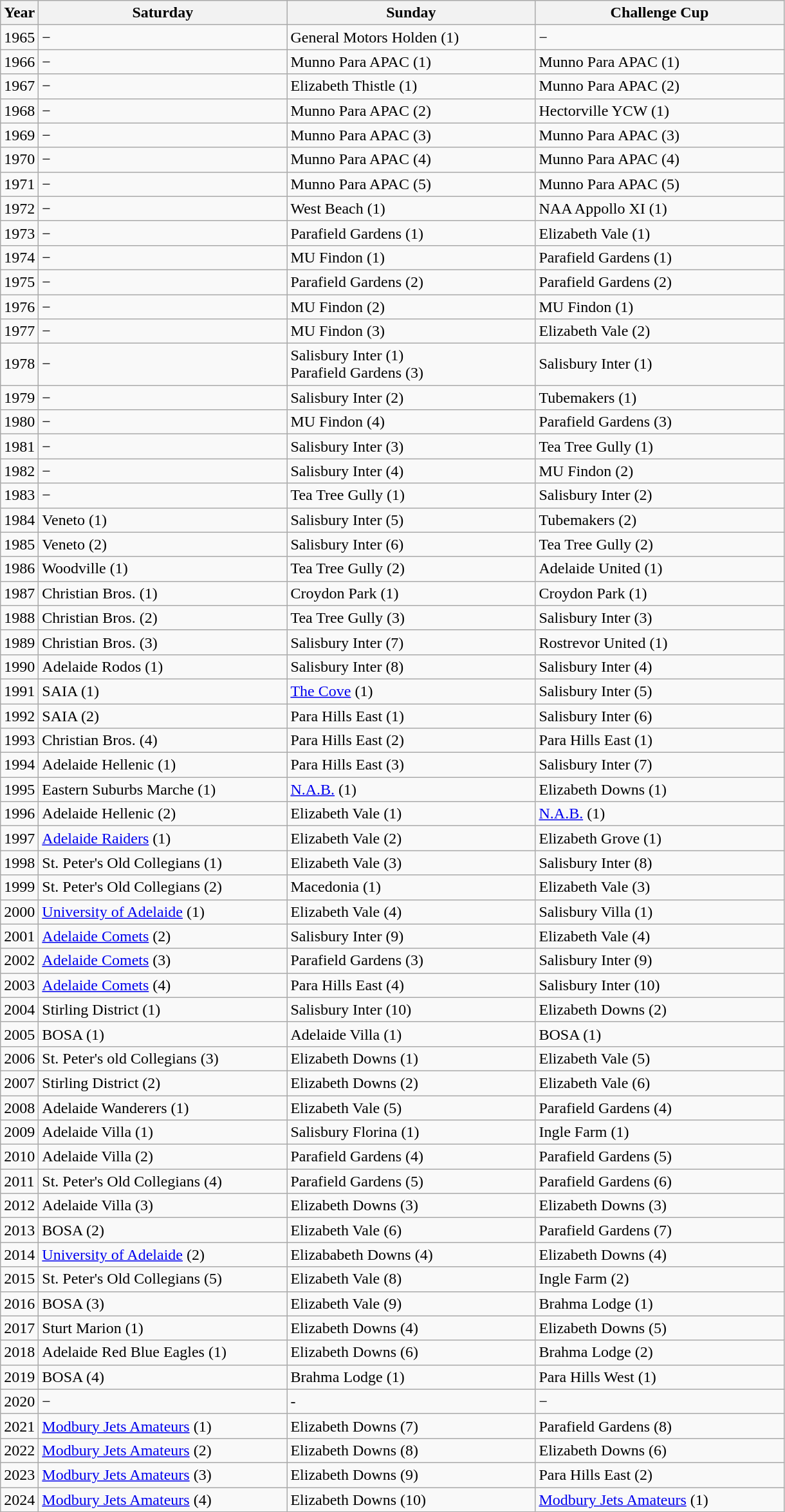<table class="wikitable">
<tr>
<th scope="col" width="30">Year</th>
<th scope="col" width="250">Saturday</th>
<th scope="col" width="250">Sunday</th>
<th scope="col" width="250">Challenge Cup</th>
</tr>
<tr>
<td>1965</td>
<td>−</td>
<td>General Motors Holden (1)</td>
<td>−</td>
</tr>
<tr>
<td>1966</td>
<td>−</td>
<td>Munno Para APAC (1)</td>
<td>Munno Para APAC (1)</td>
</tr>
<tr>
<td>1967</td>
<td>−</td>
<td>Elizabeth Thistle (1)</td>
<td>Munno Para APAC (2)</td>
</tr>
<tr>
<td>1968</td>
<td>−</td>
<td>Munno Para APAC (2)</td>
<td>Hectorville YCW (1)</td>
</tr>
<tr>
<td>1969</td>
<td>−</td>
<td>Munno Para APAC (3)</td>
<td>Munno Para APAC (3)</td>
</tr>
<tr>
<td>1970</td>
<td>−</td>
<td>Munno Para APAC (4)</td>
<td>Munno Para APAC (4)</td>
</tr>
<tr>
<td>1971</td>
<td>−</td>
<td>Munno Para APAC (5)</td>
<td>Munno Para APAC (5)</td>
</tr>
<tr>
<td>1972</td>
<td>−</td>
<td>West Beach (1)</td>
<td>NAA Appollo XI (1)</td>
</tr>
<tr>
<td>1973</td>
<td>−</td>
<td>Parafield Gardens (1)</td>
<td>Elizabeth Vale (1)</td>
</tr>
<tr>
<td>1974</td>
<td>−</td>
<td>MU Findon (1)</td>
<td>Parafield Gardens (1)</td>
</tr>
<tr>
<td>1975</td>
<td>−</td>
<td>Parafield Gardens (2)</td>
<td>Parafield Gardens (2)</td>
</tr>
<tr>
<td>1976</td>
<td>−</td>
<td>MU Findon (2)</td>
<td>MU Findon (1)</td>
</tr>
<tr>
<td>1977</td>
<td>−</td>
<td>MU Findon (3)</td>
<td>Elizabeth Vale (2)</td>
</tr>
<tr>
<td>1978</td>
<td>−</td>
<td>Salisbury Inter (1)<br>Parafield Gardens (3)</td>
<td>Salisbury Inter (1)</td>
</tr>
<tr>
<td>1979</td>
<td>−</td>
<td>Salisbury Inter (2)</td>
<td>Tubemakers (1)</td>
</tr>
<tr>
<td>1980</td>
<td>−</td>
<td>MU Findon (4)</td>
<td>Parafield Gardens (3)</td>
</tr>
<tr>
<td>1981</td>
<td>−</td>
<td>Salisbury Inter (3)</td>
<td>Tea Tree Gully (1)</td>
</tr>
<tr>
<td>1982</td>
<td>−</td>
<td>Salisbury Inter (4)</td>
<td>MU Findon (2)</td>
</tr>
<tr>
<td>1983</td>
<td>−</td>
<td>Tea Tree Gully (1)</td>
<td>Salisbury Inter (2)</td>
</tr>
<tr>
<td>1984</td>
<td>Veneto (1)</td>
<td>Salisbury Inter (5)</td>
<td>Tubemakers (2)</td>
</tr>
<tr>
<td>1985</td>
<td>Veneto (2)</td>
<td>Salisbury Inter (6)</td>
<td>Tea Tree Gully (2)</td>
</tr>
<tr>
<td>1986</td>
<td>Woodville (1)</td>
<td>Tea Tree Gully (2)</td>
<td>Adelaide United (1)</td>
</tr>
<tr>
<td>1987</td>
<td>Christian Bros. (1)</td>
<td>Croydon Park (1)</td>
<td>Croydon Park (1)</td>
</tr>
<tr>
<td>1988</td>
<td>Christian Bros. (2)</td>
<td>Tea Tree Gully (3)</td>
<td>Salisbury Inter (3)</td>
</tr>
<tr>
<td>1989</td>
<td>Christian Bros. (3)</td>
<td>Salisbury Inter (7)</td>
<td>Rostrevor United (1)</td>
</tr>
<tr>
<td>1990</td>
<td>Adelaide Rodos (1)</td>
<td>Salisbury Inter (8)</td>
<td>Salisbury Inter (4)</td>
</tr>
<tr>
<td>1991</td>
<td>SAIA (1)</td>
<td><a href='#'>The Cove</a> (1)</td>
<td>Salisbury Inter (5)</td>
</tr>
<tr>
<td>1992</td>
<td>SAIA (2)</td>
<td>Para Hills East (1)</td>
<td>Salisbury Inter (6)</td>
</tr>
<tr>
<td>1993</td>
<td>Christian Bros. (4)</td>
<td>Para Hills East (2)</td>
<td>Para Hills East (1)</td>
</tr>
<tr>
<td>1994</td>
<td>Adelaide Hellenic (1)</td>
<td>Para Hills East (3)</td>
<td>Salisbury Inter (7)</td>
</tr>
<tr>
<td>1995</td>
<td>Eastern Suburbs Marche (1)</td>
<td><a href='#'>N.A.B.</a> (1)</td>
<td>Elizabeth Downs (1)</td>
</tr>
<tr>
<td>1996</td>
<td>Adelaide Hellenic (2)</td>
<td>Elizabeth Vale (1)</td>
<td><a href='#'>N.A.B.</a> (1)</td>
</tr>
<tr>
<td>1997</td>
<td><a href='#'>Adelaide Raiders</a> (1)</td>
<td>Elizabeth Vale (2)</td>
<td>Elizabeth Grove (1)</td>
</tr>
<tr>
<td>1998</td>
<td>St. Peter's Old Collegians (1)</td>
<td>Elizabeth Vale (3)</td>
<td>Salisbury Inter (8)</td>
</tr>
<tr>
<td>1999</td>
<td>St. Peter's Old Collegians (2)</td>
<td>Macedonia (1)</td>
<td>Elizabeth Vale (3)</td>
</tr>
<tr>
<td>2000</td>
<td><a href='#'>University of Adelaide</a> (1)</td>
<td>Elizabeth Vale (4)</td>
<td>Salisbury Villa (1)</td>
</tr>
<tr>
<td>2001</td>
<td><a href='#'>Adelaide Comets</a> (2)</td>
<td>Salisbury Inter (9)</td>
<td>Elizabeth Vale (4)</td>
</tr>
<tr>
<td>2002</td>
<td><a href='#'>Adelaide Comets</a> (3)</td>
<td>Parafield Gardens (3)</td>
<td>Salisbury Inter (9)</td>
</tr>
<tr>
<td>2003</td>
<td><a href='#'>Adelaide Comets</a> (4)</td>
<td>Para Hills East (4)</td>
<td>Salisbury Inter (10)</td>
</tr>
<tr>
<td>2004</td>
<td>Stirling District (1)</td>
<td>Salisbury Inter (10)</td>
<td>Elizabeth Downs (2)</td>
</tr>
<tr>
<td>2005</td>
<td>BOSA (1)</td>
<td>Adelaide Villa (1)</td>
<td>BOSA (1)</td>
</tr>
<tr>
<td>2006</td>
<td>St. Peter's old Collegians (3)</td>
<td>Elizabeth Downs (1)</td>
<td>Elizabeth Vale (5)</td>
</tr>
<tr>
<td>2007</td>
<td>Stirling District (2)</td>
<td>Elizabeth Downs (2)</td>
<td>Elizabeth Vale (6)</td>
</tr>
<tr>
<td>2008</td>
<td>Adelaide Wanderers (1)</td>
<td>Elizabeth Vale (5)</td>
<td>Parafield Gardens (4)</td>
</tr>
<tr>
<td>2009</td>
<td>Adelaide Villa (1)</td>
<td>Salisbury Florina (1)</td>
<td>Ingle Farm (1)</td>
</tr>
<tr>
<td>2010</td>
<td>Adelaide Villa (2)</td>
<td>Parafield Gardens (4)</td>
<td>Parafield Gardens (5)</td>
</tr>
<tr>
<td>2011</td>
<td>St. Peter's Old Collegians (4)</td>
<td>Parafield Gardens (5)</td>
<td>Parafield Gardens (6)</td>
</tr>
<tr>
<td>2012</td>
<td>Adelaide Villa (3)</td>
<td>Elizabeth Downs (3)</td>
<td>Elizabeth Downs (3)</td>
</tr>
<tr>
<td>2013</td>
<td>BOSA (2)</td>
<td>Elizabeth Vale (6)</td>
<td>Parafield Gardens (7)</td>
</tr>
<tr>
<td>2014</td>
<td><a href='#'>University of Adelaide</a> (2)</td>
<td>Elizababeth Downs (4)</td>
<td>Elizabeth Downs (4)</td>
</tr>
<tr>
<td>2015</td>
<td>St. Peter's Old Collegians (5)</td>
<td>Elizabeth Vale (8)</td>
<td>Ingle Farm (2)</td>
</tr>
<tr>
<td>2016</td>
<td>BOSA (3)</td>
<td>Elizabeth Vale (9)</td>
<td>Brahma Lodge (1)</td>
</tr>
<tr>
<td>2017</td>
<td>Sturt Marion (1)</td>
<td>Elizabeth Downs (4)</td>
<td>Elizabeth Downs (5)</td>
</tr>
<tr>
<td>2018</td>
<td>Adelaide Red Blue Eagles (1)</td>
<td>Elizabeth Downs (6)</td>
<td>Brahma Lodge (2)</td>
</tr>
<tr>
<td>2019</td>
<td>BOSA (4)</td>
<td>Brahma Lodge (1)</td>
<td>Para Hills West (1)</td>
</tr>
<tr>
<td>2020</td>
<td>−</td>
<td>-</td>
<td>−</td>
</tr>
<tr>
<td>2021</td>
<td><a href='#'>Modbury Jets Amateurs</a> (1)</td>
<td>Elizabeth Downs (7)</td>
<td>Parafield Gardens (8)</td>
</tr>
<tr>
<td>2022</td>
<td><a href='#'>Modbury Jets Amateurs</a> (2)</td>
<td>Elizabeth Downs (8)</td>
<td>Elizabeth Downs (6)</td>
</tr>
<tr>
<td>2023</td>
<td><a href='#'>Modbury Jets Amateurs</a> (3)</td>
<td>Elizabeth Downs (9)</td>
<td>Para Hills East (2)</td>
</tr>
<tr>
<td>2024</td>
<td><a href='#'>Modbury Jets Amateurs</a> (4)</td>
<td>Elizabeth Downs (10)</td>
<td><a href='#'>Modbury Jets Amateurs</a> (1)</td>
</tr>
</table>
